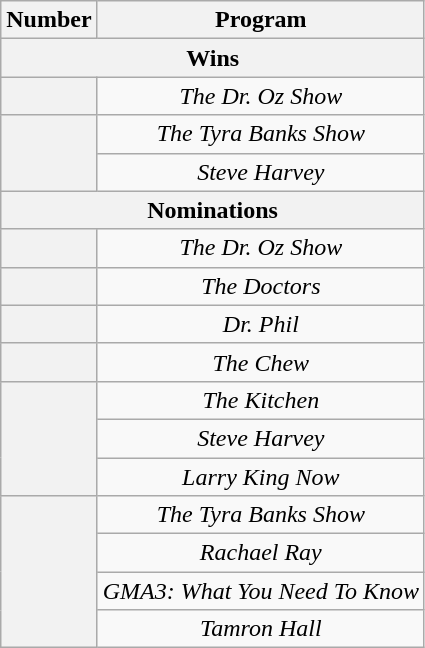<table class="wikitable" style="text-align: center;">
<tr>
<th scope="col" style="width:55px;">Number</th>
<th scope="col" style="text-align:center;">Program</th>
</tr>
<tr>
<th colspan="3">Wins</th>
</tr>
<tr>
<th scope="row"></th>
<td><em>The Dr. Oz Show</em></td>
</tr>
<tr>
<th scope="row" rowspan="2" style="text-align:center"></th>
<td><em>The Tyra Banks Show</em></td>
</tr>
<tr>
<td><em>Steve Harvey</em></td>
</tr>
<tr>
<th colspan="2">Nominations</th>
</tr>
<tr>
<th scope="row" style="text-align:center"></th>
<td><em>The Dr. Oz Show</em></td>
</tr>
<tr>
<th scope="row" style="text-align:center"></th>
<td><em>The Doctors</em></td>
</tr>
<tr>
<th scope="row" style="text-align:center"></th>
<td><em>Dr. Phil</em></td>
</tr>
<tr>
<th scope="row" style="text-align:center"></th>
<td><em>The Chew</em></td>
</tr>
<tr>
<th rowspan="3" scope="row" style="text-align:center"></th>
<td><em>The Kitchen</em></td>
</tr>
<tr>
<td><em>Steve Harvey</em></td>
</tr>
<tr>
<td><em>Larry King Now</em></td>
</tr>
<tr>
<th rowspan=4 scope="row" style="text-align:center"></th>
<td><em>The Tyra Banks Show</em></td>
</tr>
<tr>
<td><em>Rachael Ray</em></td>
</tr>
<tr>
<td><em>GMA3: What You Need To Know</em></td>
</tr>
<tr>
<td><em>Tamron Hall</em></td>
</tr>
</table>
